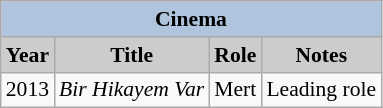<table class="wikitable" style="font-size:90%">
<tr>
<th colspan="4" style="background:LightSteelBlue">Cinema</th>
</tr>
<tr>
<th style="background:#CCCCCC">Year</th>
<th style="background:#CCCCCC">Title</th>
<th style="background:#CCCCCC">Role</th>
<th style="background:#CCCCCC">Notes</th>
</tr>
<tr>
<td>2013</td>
<td><em>Bir Hikayem Var</em></td>
<td>Mert</td>
<td>Leading role</td>
</tr>
</table>
